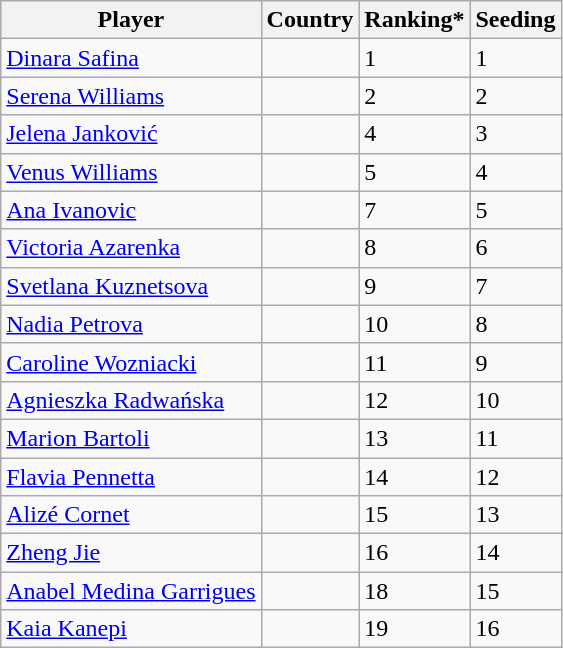<table class="wikitable" border="1">
<tr>
<th>Player</th>
<th>Country</th>
<th>Ranking*</th>
<th>Seeding</th>
</tr>
<tr>
<td><a href='#'>Dinara Safina</a></td>
<td></td>
<td>1</td>
<td>1</td>
</tr>
<tr>
<td><a href='#'>Serena Williams</a></td>
<td></td>
<td>2</td>
<td>2</td>
</tr>
<tr>
<td><a href='#'>Jelena Janković</a></td>
<td></td>
<td>4</td>
<td>3</td>
</tr>
<tr>
<td><a href='#'>Venus Williams</a></td>
<td></td>
<td>5</td>
<td>4</td>
</tr>
<tr>
<td><a href='#'>Ana Ivanovic</a></td>
<td></td>
<td>7</td>
<td>5</td>
</tr>
<tr>
<td><a href='#'>Victoria Azarenka</a></td>
<td></td>
<td>8</td>
<td>6</td>
</tr>
<tr>
<td><a href='#'>Svetlana Kuznetsova</a></td>
<td></td>
<td>9</td>
<td>7</td>
</tr>
<tr>
<td><a href='#'>Nadia Petrova</a></td>
<td></td>
<td>10</td>
<td>8</td>
</tr>
<tr>
<td><a href='#'>Caroline Wozniacki</a></td>
<td></td>
<td>11</td>
<td>9</td>
</tr>
<tr>
<td><a href='#'>Agnieszka Radwańska</a></td>
<td></td>
<td>12</td>
<td>10</td>
</tr>
<tr>
<td><a href='#'>Marion Bartoli</a></td>
<td></td>
<td>13</td>
<td>11</td>
</tr>
<tr>
<td><a href='#'>Flavia Pennetta</a></td>
<td></td>
<td>14</td>
<td>12</td>
</tr>
<tr>
<td><a href='#'>Alizé Cornet</a></td>
<td></td>
<td>15</td>
<td>13</td>
</tr>
<tr>
<td><a href='#'>Zheng Jie</a></td>
<td></td>
<td>16</td>
<td>14</td>
</tr>
<tr>
<td><a href='#'>Anabel Medina Garrigues</a></td>
<td></td>
<td>18</td>
<td>15</td>
</tr>
<tr>
<td><a href='#'>Kaia Kanepi</a></td>
<td></td>
<td>19</td>
<td>16</td>
</tr>
</table>
